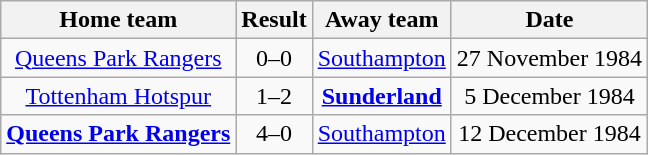<table class="wikitable" style="text-align: center">
<tr>
<th>Home team</th>
<th>Result</th>
<th>Away team</th>
<th>Date</th>
</tr>
<tr>
<td><a href='#'>Queens Park Rangers</a></td>
<td>0–0</td>
<td><a href='#'>Southampton</a></td>
<td>27 November 1984</td>
</tr>
<tr>
<td><a href='#'>Tottenham Hotspur</a></td>
<td>1–2</td>
<td><strong><a href='#'>Sunderland</a></strong></td>
<td>5 December 1984</td>
</tr>
<tr>
<td><strong><a href='#'>Queens Park Rangers</a></strong></td>
<td>4–0</td>
<td><a href='#'>Southampton</a></td>
<td>12 December 1984</td>
</tr>
</table>
